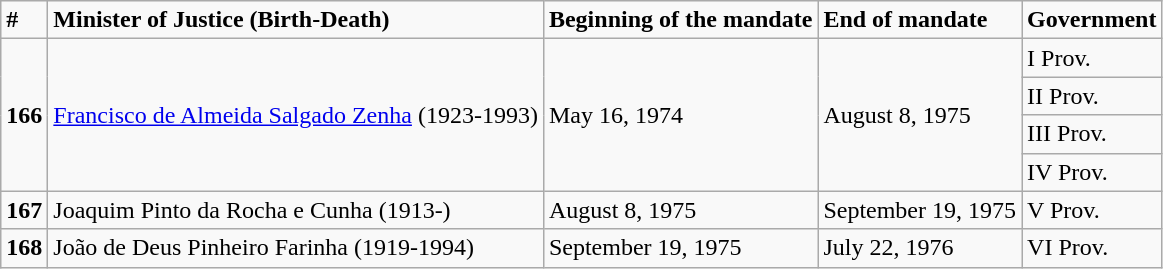<table class="wikitable">
<tr>
<td><strong>#</strong></td>
<td><strong>Minister of Justice (Birth-Death)</strong></td>
<td><strong>Beginning of the mandate</strong></td>
<td><strong>End of mandate</strong></td>
<td><strong>Government</strong></td>
</tr>
<tr>
<td rowspan="4"><strong>166</strong></td>
<td rowspan="4"><a href='#'>Francisco de Almeida Salgado Zenha</a> (1923-1993)</td>
<td rowspan="4">May 16, 1974</td>
<td rowspan="4">August 8, 1975</td>
<td>I Prov.</td>
</tr>
<tr>
<td>II Prov.</td>
</tr>
<tr>
<td>III Prov.</td>
</tr>
<tr>
<td>IV Prov.</td>
</tr>
<tr>
<td><strong>167</strong></td>
<td>Joaquim Pinto da Rocha e Cunha (1913-)</td>
<td>August 8, 1975</td>
<td>September 19, 1975</td>
<td>V Prov.</td>
</tr>
<tr>
<td><strong>168</strong></td>
<td>João de Deus Pinheiro Farinha (1919-1994)</td>
<td>September 19, 1975</td>
<td>July 22, 1976</td>
<td>VI Prov.</td>
</tr>
</table>
